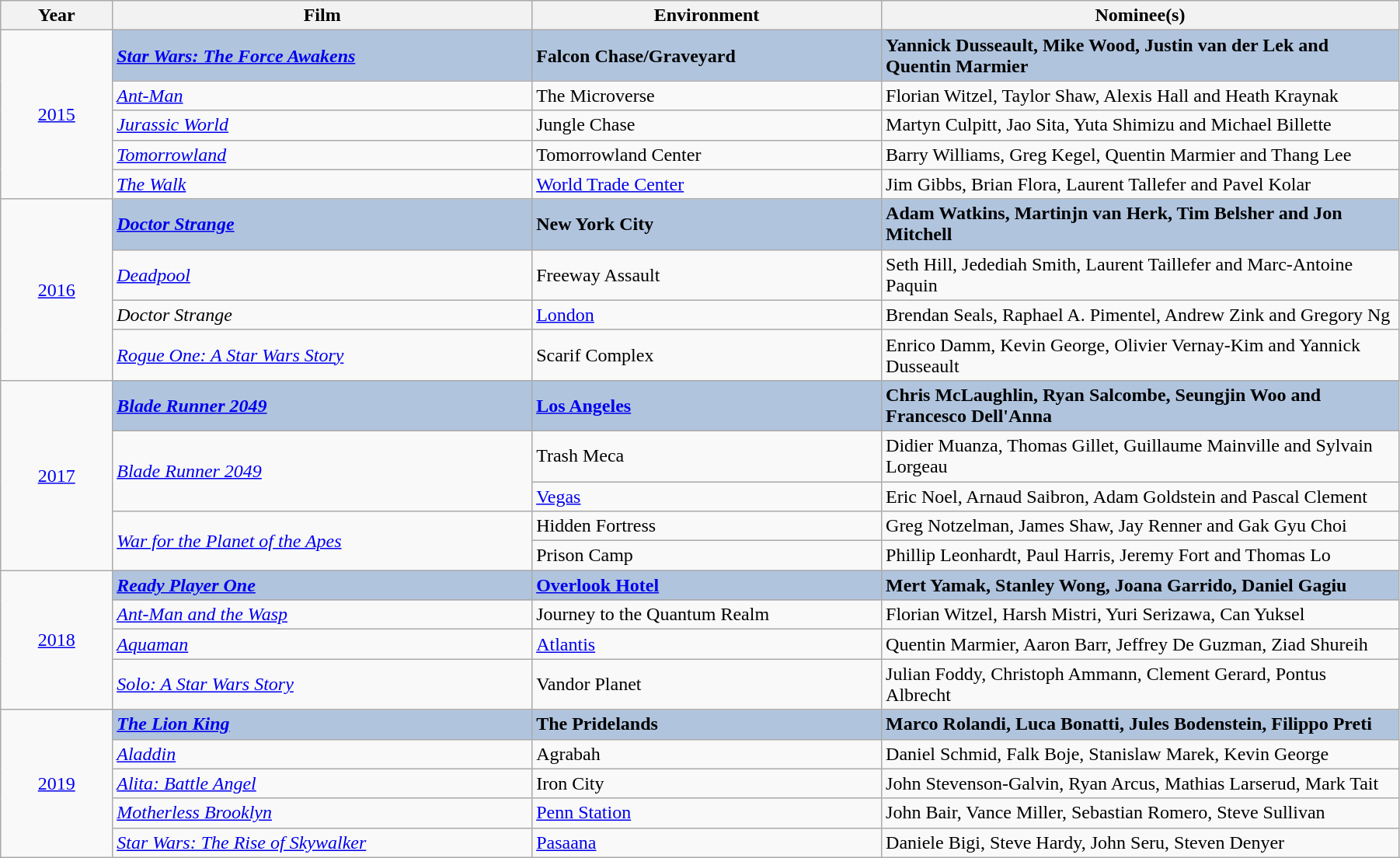<table class="wikitable" width="95%" cellpadding="5">
<tr>
<th width="8%">Year</th>
<th width="30%">Film</th>
<th width="25%">Environment</th>
<th width="40%">Nominee(s)</th>
</tr>
<tr>
<td rowspan="5" style="text-align:center;"><a href='#'>2015</a><br></td>
<td style="background:#B0C4DE;"><strong><em><a href='#'>Star Wars: The Force Awakens</a></em></strong></td>
<td style="background:#B0C4DE;"><strong>Falcon Chase/Graveyard</strong></td>
<td style="background:#B0C4DE;"><strong>Yannick Dusseault, Mike Wood, Justin van der Lek and Quentin Marmier</strong></td>
</tr>
<tr>
<td><em><a href='#'>Ant-Man</a></em></td>
<td>The Microverse</td>
<td>Florian Witzel, Taylor Shaw, Alexis Hall and Heath Kraynak</td>
</tr>
<tr>
<td><em><a href='#'>Jurassic World</a></em></td>
<td>Jungle Chase</td>
<td>Martyn Culpitt, Jao Sita, Yuta Shimizu and Michael Billette</td>
</tr>
<tr>
<td><em><a href='#'>Tomorrowland</a></em></td>
<td>Tomorrowland Center</td>
<td>Barry Williams, Greg Kegel, Quentin Marmier and Thang Lee</td>
</tr>
<tr>
<td><em><a href='#'>The Walk</a></em></td>
<td><a href='#'>World Trade Center</a></td>
<td>Jim Gibbs, Brian Flora, Laurent Tallefer and Pavel Kolar</td>
</tr>
<tr>
<td rowspan="4" style="text-align:center;"><a href='#'>2016</a><br></td>
<td style="background:#B0C4DE;"><strong><em><a href='#'>Doctor Strange</a></em></strong></td>
<td style="background:#B0C4DE;"><strong>New York City</strong></td>
<td style="background:#B0C4DE;"><strong>Adam Watkins, Martinjn van Herk, Tim Belsher and Jon Mitchell</strong></td>
</tr>
<tr>
<td><em><a href='#'>Deadpool</a></em></td>
<td>Freeway Assault</td>
<td>Seth Hill, Jedediah Smith, Laurent Taillefer and Marc-Antoine Paquin</td>
</tr>
<tr>
<td><em>Doctor Strange</em></td>
<td><a href='#'>London</a></td>
<td>Brendan Seals, Raphael A. Pimentel, Andrew Zink and Gregory Ng</td>
</tr>
<tr>
<td><em><a href='#'>Rogue One: A Star Wars Story</a></em></td>
<td>Scarif Complex</td>
<td>Enrico Damm, Kevin George, Olivier Vernay-Kim and Yannick Dusseault</td>
</tr>
<tr>
<td rowspan="5" style="text-align:center;"><a href='#'>2017</a><br></td>
<td style="background:#B0C4DE;"><strong><em><a href='#'>Blade Runner 2049</a></em></strong></td>
<td style="background:#B0C4DE;"><strong><a href='#'>Los Angeles</a></strong></td>
<td style="background:#B0C4DE;"><strong>Chris McLaughlin, Ryan Salcombe, Seungjin Woo and Francesco Dell'Anna</strong></td>
</tr>
<tr>
<td rowspan="2"><em><a href='#'>Blade Runner 2049</a></em></td>
<td>Trash Meca</td>
<td>Didier Muanza, Thomas Gillet, Guillaume Mainville and Sylvain Lorgeau</td>
</tr>
<tr>
<td><a href='#'>Vegas</a></td>
<td>Eric Noel, Arnaud Saibron, Adam Goldstein and Pascal Clement</td>
</tr>
<tr>
<td rowspan="2"><em><a href='#'>War for the Planet of the Apes</a></em></td>
<td>Hidden Fortress</td>
<td>Greg Notzelman, James Shaw, Jay Renner and Gak Gyu Choi</td>
</tr>
<tr>
<td>Prison Camp</td>
<td>Phillip Leonhardt, Paul Harris, Jeremy Fort and Thomas Lo</td>
</tr>
<tr>
<td rowspan="4" style="text-align:center;"><a href='#'>2018</a><br></td>
<td style="background:#B0C4DE;"><strong><em><a href='#'>Ready Player One</a></em></strong></td>
<td style="background:#B0C4DE;"><strong><a href='#'>Overlook Hotel</a></strong></td>
<td style="background:#B0C4DE;"><strong>Mert Yamak, Stanley Wong, Joana Garrido, Daniel Gagiu</strong></td>
</tr>
<tr>
<td><em><a href='#'>Ant-Man and the Wasp</a></em></td>
<td>Journey to the Quantum Realm</td>
<td>Florian Witzel, Harsh Mistri, Yuri Serizawa, Can Yuksel</td>
</tr>
<tr>
<td><em><a href='#'>Aquaman</a></em></td>
<td><a href='#'>Atlantis</a></td>
<td>Quentin Marmier, Aaron Barr, Jeffrey De Guzman, Ziad Shureih</td>
</tr>
<tr>
<td><em><a href='#'>Solo: A Star Wars Story</a></em></td>
<td>Vandor Planet</td>
<td>Julian Foddy, Christoph Ammann, Clement Gerard, Pontus Albrecht</td>
</tr>
<tr>
<td rowspan="5" style="text-align:center;"><a href='#'>2019</a><br></td>
<td style="background:#B0C4DE;"><strong><em><a href='#'>The Lion King</a></em></strong></td>
<td style="background:#B0C4DE;"><strong>The Pridelands</strong></td>
<td style="background:#B0C4DE;"><strong>Marco Rolandi, Luca Bonatti, Jules Bodenstein, Filippo Preti</strong></td>
</tr>
<tr>
<td><em><a href='#'>Aladdin</a></em></td>
<td>Agrabah</td>
<td>Daniel Schmid, Falk Boje, Stanislaw Marek, Kevin George</td>
</tr>
<tr>
<td><em><a href='#'>Alita: Battle Angel</a></em></td>
<td>Iron City</td>
<td>John Stevenson-Galvin, Ryan Arcus, Mathias Larserud, Mark Tait</td>
</tr>
<tr>
<td><em><a href='#'>Motherless Brooklyn</a></em></td>
<td><a href='#'>Penn Station</a></td>
<td>John Bair, Vance Miller, Sebastian Romero, Steve Sullivan</td>
</tr>
<tr>
<td><em><a href='#'>Star Wars: The Rise of Skywalker</a></em></td>
<td><a href='#'>Pasaana</a></td>
<td>Daniele Bigi, Steve Hardy, John Seru, Steven Denyer</td>
</tr>
</table>
